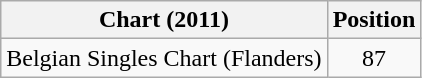<table class="wikitable sortable">
<tr>
<th scope="col">Chart (2011)</th>
<th scope="col">Position</th>
</tr>
<tr>
<td>Belgian Singles Chart (Flanders)</td>
<td style="text-align:center;">87</td>
</tr>
</table>
